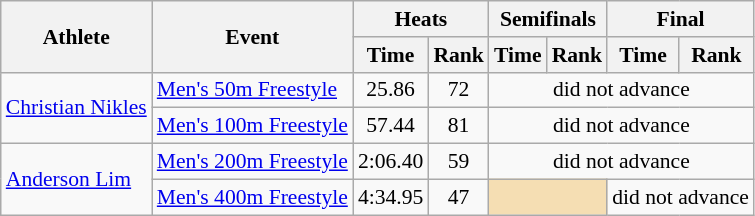<table class=wikitable style="font-size:90%">
<tr>
<th rowspan="2">Athlete</th>
<th rowspan="2">Event</th>
<th colspan="2">Heats</th>
<th colspan="2">Semifinals</th>
<th colspan="2">Final</th>
</tr>
<tr>
<th>Time</th>
<th>Rank</th>
<th>Time</th>
<th>Rank</th>
<th>Time</th>
<th>Rank</th>
</tr>
<tr>
<td rowspan="2"><a href='#'>Christian Nikles</a></td>
<td><a href='#'>Men's 50m Freestyle</a></td>
<td align=center>25.86</td>
<td align=center>72</td>
<td align=center colspan=4>did not advance</td>
</tr>
<tr>
<td><a href='#'>Men's 100m Freestyle</a></td>
<td align=center>57.44</td>
<td align=center>81</td>
<td align=center colspan=4>did not advance</td>
</tr>
<tr>
<td rowspan="2"><a href='#'>Anderson Lim</a></td>
<td><a href='#'>Men's 200m Freestyle</a></td>
<td align=center>2:06.40</td>
<td align=center>59</td>
<td align=center colspan=4>did not advance</td>
</tr>
<tr>
<td><a href='#'>Men's 400m Freestyle</a></td>
<td align=center>4:34.95</td>
<td align=center>47</td>
<td colspan= 2 bgcolor="wheat"></td>
<td align=center colspan=2>did not advance</td>
</tr>
</table>
